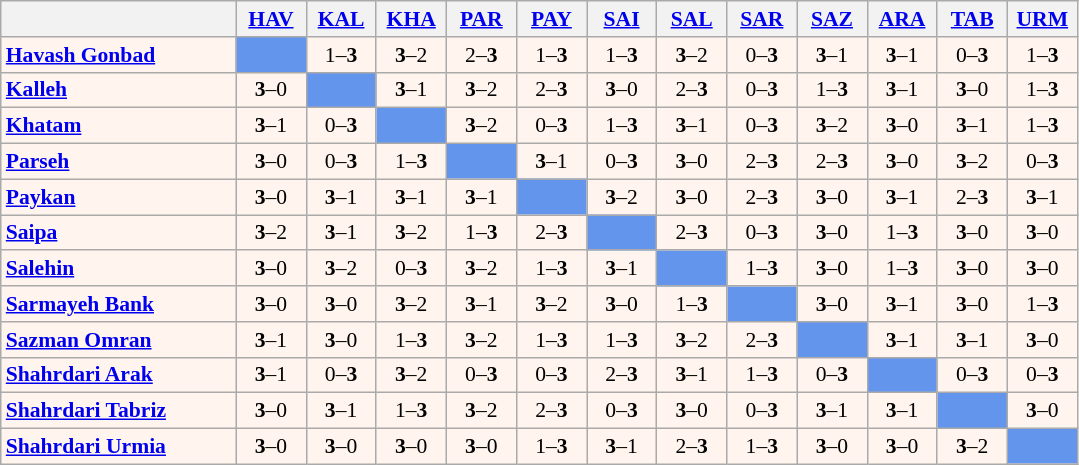<table cellspacing="0" cellpadding="3" style="background-color: #fff5ee; font-size: 90%; text-align: center" class="wikitable">
<tr>
<th width=150></th>
<th width=40><a href='#'>HAV</a></th>
<th width=40><a href='#'>KAL</a></th>
<th width=40><a href='#'>KHA</a></th>
<th width=40><a href='#'>PAR</a></th>
<th width=40><a href='#'>PAY</a></th>
<th width=40><a href='#'>SAI</a></th>
<th width=40><a href='#'>SAL</a></th>
<th width=40><a href='#'>SAR</a></th>
<th width=40><a href='#'>SAZ</a></th>
<th width=40><a href='#'>ARA</a></th>
<th width=40><a href='#'>TAB</a></th>
<th width=40><a href='#'>URM</a></th>
</tr>
<tr>
<td align=left><strong><a href='#'>Havash Gonbad</a></strong></td>
<td bgcolor="#6495ed"></td>
<td>1–<strong>3</strong></td>
<td><strong>3</strong>–2</td>
<td>2–<strong>3</strong></td>
<td>1–<strong>3</strong></td>
<td>1–<strong>3</strong></td>
<td><strong>3</strong>–2</td>
<td>0–<strong>3</strong></td>
<td><strong>3</strong>–1</td>
<td><strong>3</strong>–1</td>
<td>0–<strong>3</strong></td>
<td>1–<strong>3</strong></td>
</tr>
<tr>
<td align=left><strong><a href='#'>Kalleh</a></strong></td>
<td><strong>3</strong>–0</td>
<td bgcolor="#6495ed"></td>
<td><strong>3</strong>–1</td>
<td><strong>3</strong>–2</td>
<td>2–<strong>3</strong></td>
<td><strong>3</strong>–0</td>
<td>2–<strong>3</strong></td>
<td>0–<strong>3</strong></td>
<td>1–<strong>3</strong></td>
<td><strong>3</strong>–1</td>
<td><strong>3</strong>–0</td>
<td>1–<strong>3</strong></td>
</tr>
<tr>
<td align=left><strong><a href='#'>Khatam</a></strong></td>
<td><strong>3</strong>–1</td>
<td>0–<strong>3</strong></td>
<td bgcolor="#6495ed"></td>
<td><strong>3</strong>–2</td>
<td>0–<strong>3</strong></td>
<td>1–<strong>3</strong></td>
<td><strong>3</strong>–1</td>
<td>0–<strong>3</strong></td>
<td><strong>3</strong>–2</td>
<td><strong>3</strong>–0</td>
<td><strong>3</strong>–1</td>
<td>1–<strong>3</strong></td>
</tr>
<tr>
<td align=left><strong><a href='#'>Parseh</a></strong></td>
<td><strong>3</strong>–0</td>
<td>0–<strong>3</strong></td>
<td>1–<strong>3</strong></td>
<td bgcolor="#6495ed"></td>
<td><strong>3</strong>–1</td>
<td>0–<strong>3</strong></td>
<td><strong>3</strong>–0</td>
<td>2–<strong>3</strong></td>
<td>2–<strong>3</strong></td>
<td><strong>3</strong>–0</td>
<td><strong>3</strong>–2</td>
<td>0–<strong>3</strong></td>
</tr>
<tr>
<td align=left><strong><a href='#'>Paykan</a></strong></td>
<td><strong>3</strong>–0</td>
<td><strong>3</strong>–1</td>
<td><strong>3</strong>–1</td>
<td><strong>3</strong>–1</td>
<td bgcolor="#6495ed"></td>
<td><strong>3</strong>–2</td>
<td><strong>3</strong>–0</td>
<td>2–<strong>3</strong></td>
<td><strong>3</strong>–0</td>
<td><strong>3</strong>–1</td>
<td>2–<strong>3</strong></td>
<td><strong>3</strong>–1</td>
</tr>
<tr>
<td align=left><strong><a href='#'>Saipa</a></strong></td>
<td><strong>3</strong>–2</td>
<td><strong>3</strong>–1</td>
<td><strong>3</strong>–2</td>
<td>1–<strong>3</strong></td>
<td>2–<strong>3</strong></td>
<td bgcolor="#6495ed"></td>
<td>2–<strong>3</strong></td>
<td>0–<strong>3</strong></td>
<td><strong>3</strong>–0</td>
<td>1–<strong>3</strong></td>
<td><strong>3</strong>–0</td>
<td><strong>3</strong>–0</td>
</tr>
<tr>
<td align=left><strong><a href='#'>Salehin</a></strong></td>
<td><strong>3</strong>–0</td>
<td><strong>3</strong>–2</td>
<td>0–<strong>3</strong></td>
<td><strong>3</strong>–2</td>
<td>1–<strong>3</strong></td>
<td><strong>3</strong>–1</td>
<td bgcolor="#6495ed"></td>
<td>1–<strong>3</strong></td>
<td><strong>3</strong>–0</td>
<td>1–<strong>3</strong></td>
<td><strong>3</strong>–0</td>
<td><strong>3</strong>–0</td>
</tr>
<tr>
<td align=left><strong><a href='#'>Sarmayeh Bank</a></strong></td>
<td><strong>3</strong>–0</td>
<td><strong>3</strong>–0</td>
<td><strong>3</strong>–2</td>
<td><strong>3</strong>–1</td>
<td><strong>3</strong>–2</td>
<td><strong>3</strong>–0</td>
<td>1–<strong>3</strong></td>
<td bgcolor="#6495ed"></td>
<td><strong>3</strong>–0</td>
<td><strong>3</strong>–1</td>
<td><strong>3</strong>–0</td>
<td>1–<strong>3</strong></td>
</tr>
<tr>
<td align=left><strong><a href='#'>Sazman Omran</a></strong></td>
<td><strong>3</strong>–1</td>
<td><strong>3</strong>–0</td>
<td>1–<strong>3</strong></td>
<td><strong>3</strong>–2</td>
<td>1–<strong>3</strong></td>
<td>1–<strong>3</strong></td>
<td><strong>3</strong>–2</td>
<td>2–<strong>3</strong></td>
<td bgcolor="#6495ed"></td>
<td><strong>3</strong>–1</td>
<td><strong>3</strong>–1</td>
<td><strong>3</strong>–0</td>
</tr>
<tr>
<td align=left><strong><a href='#'>Shahrdari Arak</a></strong></td>
<td><strong>3</strong>–1</td>
<td>0–<strong>3</strong></td>
<td><strong>3</strong>–2</td>
<td>0–<strong>3</strong></td>
<td>0–<strong>3</strong></td>
<td>2–<strong>3</strong></td>
<td><strong>3</strong>–1</td>
<td>1–<strong>3</strong></td>
<td>0–<strong>3</strong></td>
<td bgcolor="#6495ed"></td>
<td>0–<strong>3</strong></td>
<td>0–<strong>3</strong></td>
</tr>
<tr>
<td align=left><strong><a href='#'>Shahrdari Tabriz</a></strong></td>
<td><strong>3</strong>–0</td>
<td><strong>3</strong>–1</td>
<td>1–<strong>3</strong></td>
<td><strong>3</strong>–2</td>
<td>2–<strong>3</strong></td>
<td>0–<strong>3</strong></td>
<td><strong>3</strong>–0</td>
<td>0–<strong>3</strong></td>
<td><strong>3</strong>–1</td>
<td><strong>3</strong>–1</td>
<td bgcolor="#6495ed"></td>
<td><strong>3</strong>–0</td>
</tr>
<tr>
<td align=left><strong><a href='#'>Shahrdari Urmia</a></strong></td>
<td><strong>3</strong>–0</td>
<td><strong>3</strong>–0</td>
<td><strong>3</strong>–0</td>
<td><strong>3</strong>–0</td>
<td>1–<strong>3</strong></td>
<td><strong>3</strong>–1</td>
<td>2–<strong>3</strong></td>
<td>1–<strong>3</strong></td>
<td><strong>3</strong>–0</td>
<td><strong>3</strong>–0</td>
<td><strong>3</strong>–2</td>
<td bgcolor="#6495ed"></td>
</tr>
</table>
